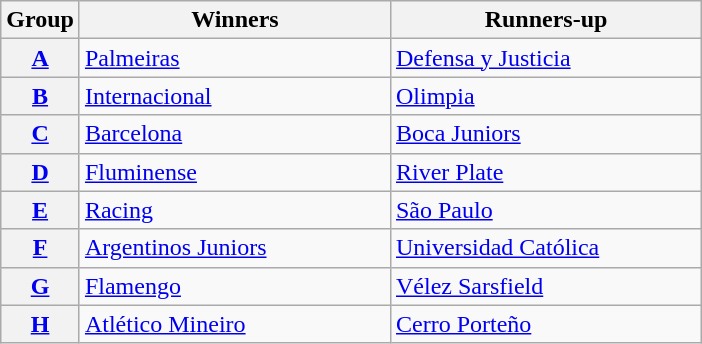<table class="wikitable">
<tr>
<th>Group</th>
<th width=200>Winners</th>
<th width=200>Runners-up</th>
</tr>
<tr>
<th><a href='#'>A</a></th>
<td> <a href='#'>Palmeiras</a></td>
<td> <a href='#'>Defensa y Justicia</a></td>
</tr>
<tr>
<th><a href='#'>B</a></th>
<td> <a href='#'>Internacional</a></td>
<td> <a href='#'>Olimpia</a></td>
</tr>
<tr>
<th><a href='#'>C</a></th>
<td> <a href='#'>Barcelona</a></td>
<td> <a href='#'>Boca Juniors</a></td>
</tr>
<tr>
<th><a href='#'>D</a></th>
<td> <a href='#'>Fluminense</a></td>
<td> <a href='#'>River Plate</a></td>
</tr>
<tr>
<th><a href='#'>E</a></th>
<td> <a href='#'>Racing</a></td>
<td> <a href='#'>São Paulo</a></td>
</tr>
<tr>
<th><a href='#'>F</a></th>
<td> <a href='#'>Argentinos Juniors</a></td>
<td> <a href='#'>Universidad Católica</a></td>
</tr>
<tr>
<th><a href='#'>G</a></th>
<td> <a href='#'>Flamengo</a></td>
<td> <a href='#'>Vélez Sarsfield</a></td>
</tr>
<tr>
<th><a href='#'>H</a></th>
<td> <a href='#'>Atlético Mineiro</a></td>
<td> <a href='#'>Cerro Porteño</a></td>
</tr>
</table>
